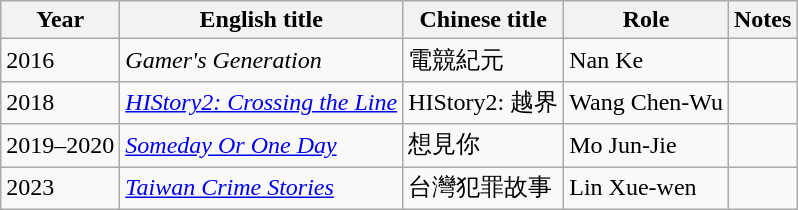<table class="wikitable">
<tr>
<th>Year</th>
<th>English title</th>
<th>Chinese title</th>
<th>Role</th>
<th>Notes</th>
</tr>
<tr>
<td>2016</td>
<td><em>Gamer's Generation</em></td>
<td>電競紀元</td>
<td>Nan Ke</td>
<td></td>
</tr>
<tr>
<td>2018</td>
<td><em><a href='#'>HIStory2: Crossing the Line</a></em></td>
<td>HIStory2: 越界</td>
<td>Wang Chen-Wu</td>
<td></td>
</tr>
<tr>
<td>2019–2020</td>
<td><em><a href='#'>Someday Or One Day</a></em></td>
<td>想見你</td>
<td>Mo Jun-Jie</td>
<td></td>
</tr>
<tr>
<td>2023</td>
<td><em><a href='#'>Taiwan Crime Stories</a></em></td>
<td>台灣犯罪故事</td>
<td>Lin Xue-wen</td>
<td></td>
</tr>
</table>
